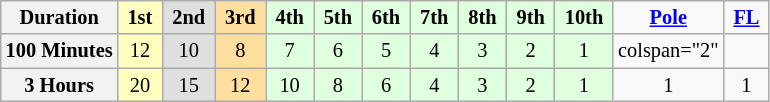<table class="wikitable" style="font-size:85%; text-align:center">
<tr>
<th>Duration</th>
<td style="background:#ffffbf;"> <strong>1st</strong> </td>
<td style="background:#dfdfdf;"> <strong>2nd</strong> </td>
<td style="background:#ffdf9f;"> <strong>3rd</strong> </td>
<td style="background:#dfffdf;"> <strong>4th</strong> </td>
<td style="background:#dfffdf;"> <strong>5th</strong> </td>
<td style="background:#dfffdf;"> <strong>6th</strong> </td>
<td style="background:#dfffdf;"> <strong>7th</strong> </td>
<td style="background:#dfffdf;"> <strong>8th</strong> </td>
<td style="background:#dfffdf;"> <strong>9th</strong> </td>
<td style="background:#dfffdf;"> <strong>10th</strong> </td>
<td> <strong><a href='#'>Pole</a></strong> </td>
<td> <strong><a href='#'>FL</a></strong> </td>
</tr>
<tr>
<th>100 Minutes</th>
<td style="background:#ffffbf;">12</td>
<td style="background:#dfdfdf;">10</td>
<td style="background:#ffdf9f;">8</td>
<td style="background:#dfffdf;">7</td>
<td style="background:#dfffdf;">6</td>
<td style="background:#dfffdf;">5</td>
<td style="background:#dfffdf;">4</td>
<td style="background:#dfffdf;">3</td>
<td style="background:#dfffdf;">2</td>
<td style="background:#dfffdf;">1</td>
<td>colspan="2" </td>
</tr>
<tr>
<th>3 Hours</th>
<td style="background:#ffffbf;">20</td>
<td style="background:#dfdfdf;">15</td>
<td style="background:#ffdf9f;">12</td>
<td style="background:#dfffdf;">10</td>
<td style="background:#dfffdf;">8</td>
<td style="background:#dfffdf;">6</td>
<td style="background:#dfffdf;">4</td>
<td style="background:#dfffdf;">3</td>
<td style="background:#dfffdf;">2</td>
<td style="background:#dfffdf;">1</td>
<td>1</td>
<td>1</td>
</tr>
</table>
